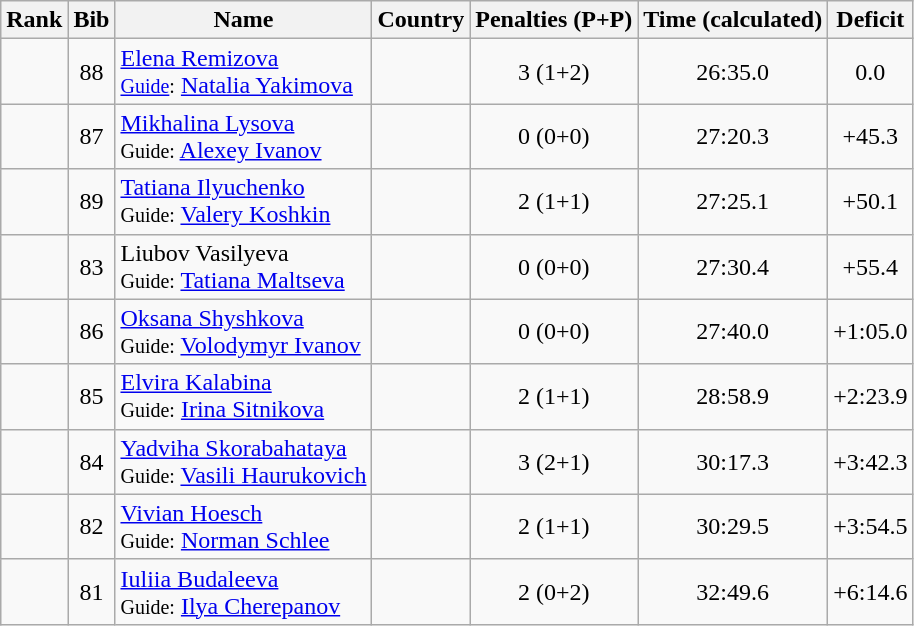<table class="wikitable sortable" style="text-align:center">
<tr>
<th>Rank</th>
<th>Bib</th>
<th>Name</th>
<th>Country</th>
<th>Penalties  (P+P)</th>
<th>Time (calculated)</th>
<th>Deficit</th>
</tr>
<tr>
<td></td>
<td>88</td>
<td align=left><a href='#'>Elena Remizova</a><br><small><a href='#'>Guide</a>:</small> <a href='#'>Natalia Yakimova</a></td>
<td align=left></td>
<td>3 (1+2)</td>
<td>26:35.0</td>
<td>0.0</td>
</tr>
<tr>
<td></td>
<td>87</td>
<td align=left><a href='#'>Mikhalina Lysova</a><br><small>Guide:</small> <a href='#'>Alexey Ivanov</a></td>
<td align=left></td>
<td>0 (0+0)</td>
<td>27:20.3</td>
<td>+45.3</td>
</tr>
<tr>
<td></td>
<td>89</td>
<td align=left><a href='#'>Tatiana Ilyuchenko</a><br><small>Guide:</small> <a href='#'>Valery Koshkin</a></td>
<td align=left></td>
<td>2 (1+1)</td>
<td>27:25.1</td>
<td>+50.1</td>
</tr>
<tr>
<td></td>
<td>83</td>
<td align=left>Liubov Vasilyeva<br><small>Guide:</small> <a href='#'>Tatiana Maltseva</a></td>
<td align=left></td>
<td>0 (0+0)</td>
<td>27:30.4</td>
<td>+55.4</td>
</tr>
<tr>
<td></td>
<td>86</td>
<td align=left><a href='#'>Oksana Shyshkova</a><br><small>Guide:</small> <a href='#'>Volodymyr Ivanov</a></td>
<td align=left></td>
<td>0 (0+0)</td>
<td>27:40.0</td>
<td>+1:05.0</td>
</tr>
<tr>
<td></td>
<td>85</td>
<td align=left><a href='#'>Elvira Kalabina</a><br><small>Guide:</small> <a href='#'>Irina Sitnikova</a></td>
<td align=left></td>
<td>2 (1+1)</td>
<td>28:58.9</td>
<td>+2:23.9</td>
</tr>
<tr>
<td></td>
<td>84</td>
<td align=left><a href='#'>Yadviha Skorabahataya</a><br><small>Guide:</small> <a href='#'>Vasili Haurukovich</a></td>
<td align=left></td>
<td>3 (2+1)</td>
<td>30:17.3</td>
<td>+3:42.3</td>
</tr>
<tr>
<td></td>
<td>82</td>
<td align=left><a href='#'>Vivian Hoesch</a><br><small>Guide:</small> <a href='#'>Norman Schlee</a></td>
<td align=left></td>
<td>2 (1+1)</td>
<td>30:29.5</td>
<td>+3:54.5</td>
</tr>
<tr>
<td></td>
<td>81</td>
<td align=left><a href='#'>Iuliia Budaleeva</a><br><small>Guide:</small> <a href='#'>Ilya Cherepanov</a></td>
<td align=left></td>
<td>2 (0+2)</td>
<td>32:49.6</td>
<td>+6:14.6</td>
</tr>
</table>
